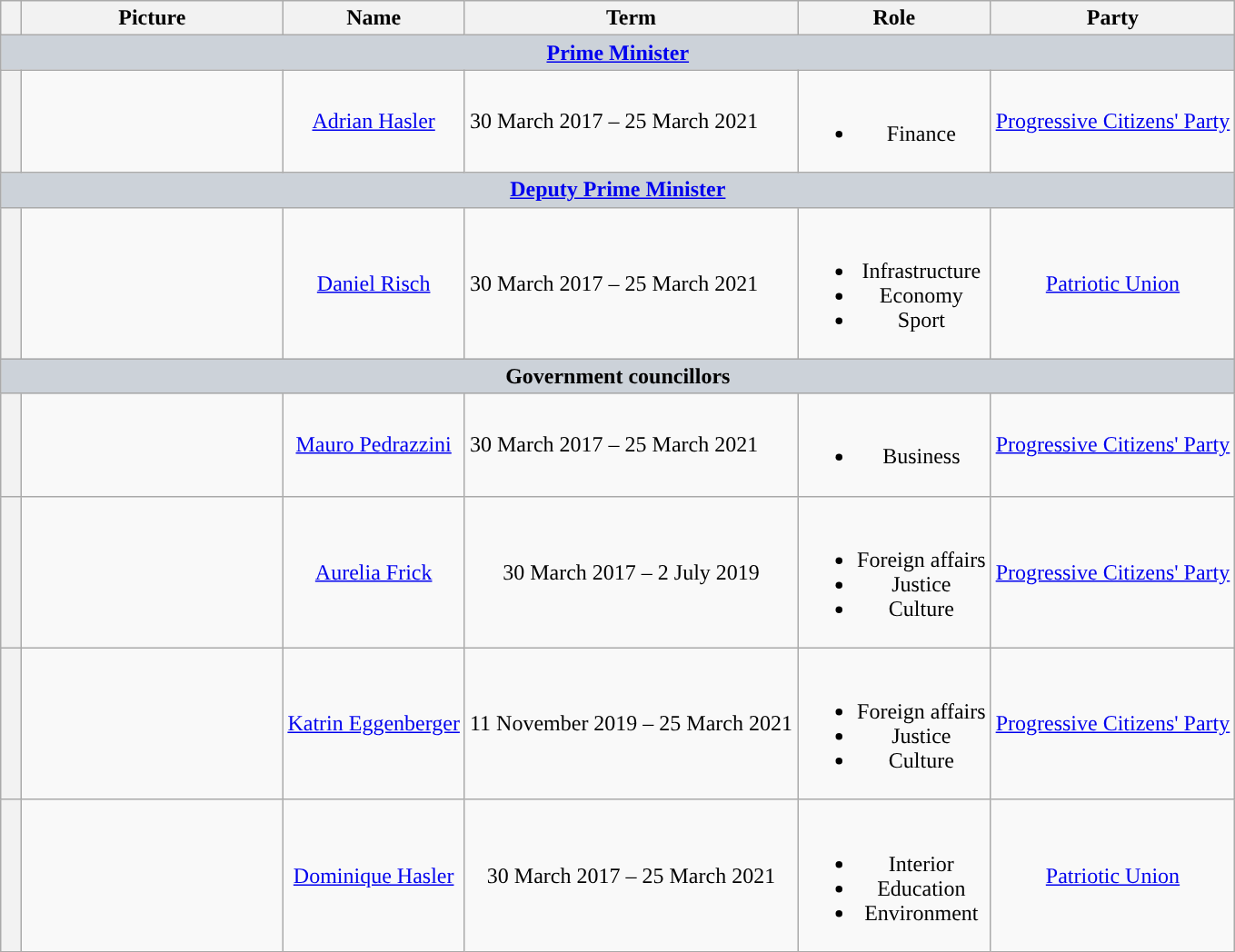<table class="wikitable" style="text-align:center">
<tr>
<th style="width: 0.5em"></th>
<th style="width: 11.5em">Picture</th>
<th>Name</th>
<th>Term</th>
<th>Role</th>
<th>Party</th>
</tr>
<tr>
<th colspan="7" style="background:#CCD2D9"><a href='#'>Prime Minister</a></th>
</tr>
<tr>
<th style="background:"></th>
<td></td>
<td><a href='#'>Adrian Hasler</a></td>
<td style="text-align:left">30 March 2017 – 25 March 2021</td>
<td><br><ul><li>Finance</li></ul></td>
<td><a href='#'>Progressive Citizens' Party</a></td>
</tr>
<tr>
<th colspan="7" style="background:#CCD2D9"><a href='#'>Deputy Prime Minister</a></th>
</tr>
<tr>
<th style="background:"></th>
<td></td>
<td><a href='#'>Daniel Risch</a></td>
<td style="text-align:left">30 March 2017 – 25 March 2021</td>
<td><br><ul><li>Infrastructure</li><li>Economy</li><li>Sport</li></ul></td>
<td><a href='#'>Patriotic Union</a></td>
</tr>
<tr>
<th colspan="7" style="background:#CCD2D9">Government councillors</th>
</tr>
<tr>
<th style="background:"></th>
<td></td>
<td><a href='#'>Mauro Pedrazzini</a></td>
<td style="text-align:left">30 March 2017 – 25 March 2021</td>
<td><br><ul><li>Business</li></ul></td>
<td><a href='#'>Progressive Citizens' Party</a></td>
</tr>
<tr>
<th style="background:"></th>
<td></td>
<td><a href='#'>Aurelia Frick</a></td>
<td>30 March 2017 – 2 July 2019</td>
<td><br><ul><li>Foreign affairs</li><li>Justice</li><li>Culture</li></ul></td>
<td><a href='#'>Progressive Citizens' Party</a></td>
</tr>
<tr>
<th style="background:"></th>
<td></td>
<td><a href='#'>Katrin Eggenberger</a></td>
<td>11 November 2019 – 25 March 2021</td>
<td><br><ul><li>Foreign affairs</li><li>Justice</li><li>Culture</li></ul></td>
<td><a href='#'>Progressive Citizens' Party</a></td>
</tr>
<tr>
<th style="background:"></th>
<td></td>
<td><a href='#'>Dominique Hasler</a></td>
<td>30 March 2017 – 25 March 2021</td>
<td><br><ul><li>Interior</li><li>Education</li><li>Environment</li></ul></td>
<td><a href='#'>Patriotic Union</a></td>
</tr>
</table>
